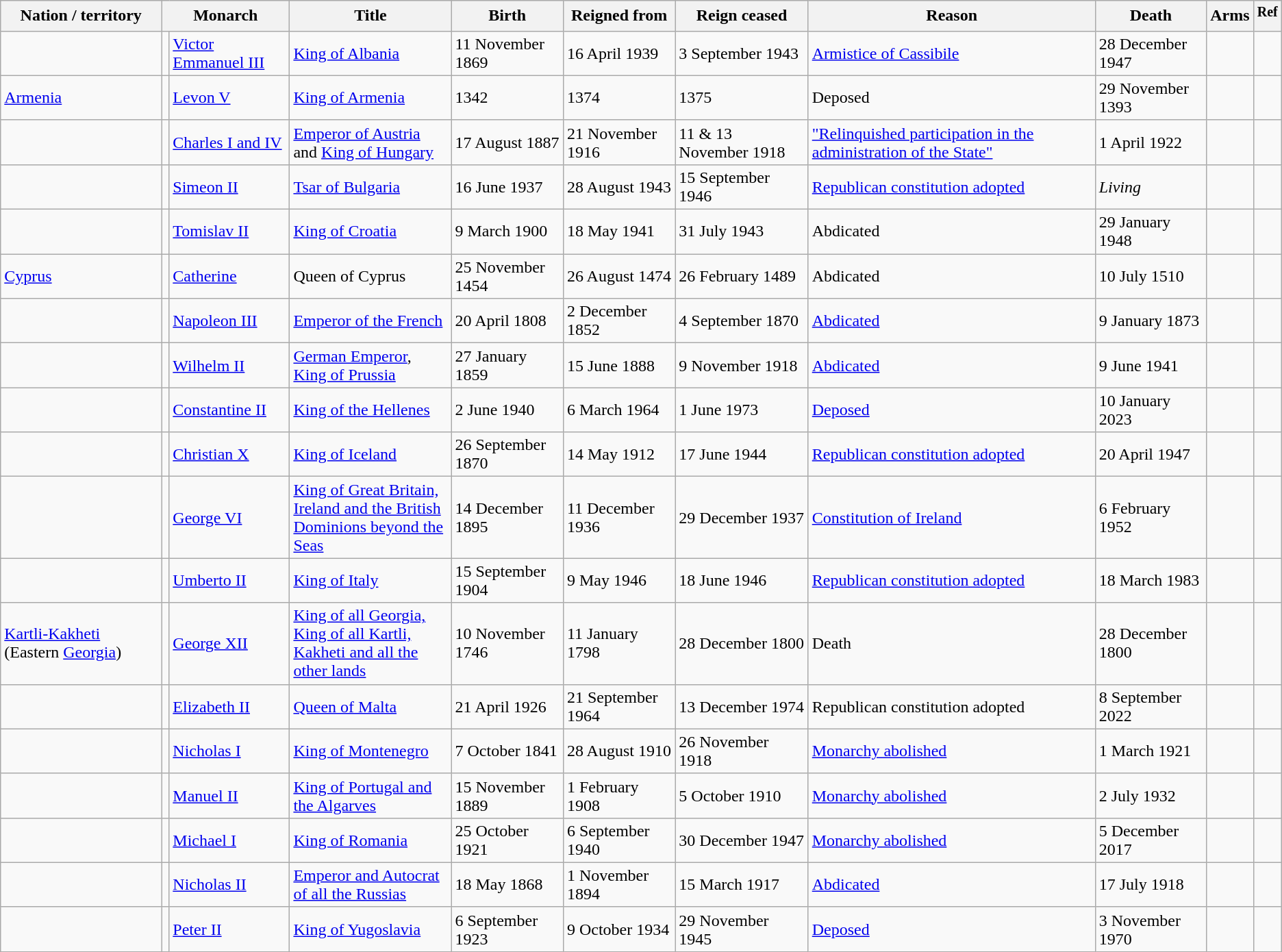<table class="wikitable sortable">
<tr>
<th>Nation / territory</th>
<th colspan=2>Monarch</th>
<th width=150pt>Title</th>
<th>Birth</th>
<th>Reigned from</th>
<th>Reign ceased</th>
<th>Reason</th>
<th>Death</th>
<th>Arms</th>
<th><sup>Ref</sup></th>
</tr>
<tr>
<td></td>
<td></td>
<td><a href='#'>Victor Emmanuel III</a></td>
<td><a href='#'>King of Albania</a></td>
<td>11 November 1869</td>
<td>16 April 1939</td>
<td>3 September 1943</td>
<td><a href='#'>Armistice of Cassibile</a></td>
<td>28 December 1947</td>
<td align=center></td>
<td></td>
</tr>
<tr>
<td> <a href='#'>Armenia</a></td>
<td></td>
<td><a href='#'>Levon V</a></td>
<td><a href='#'>King of Armenia</a></td>
<td>1342</td>
<td>1374</td>
<td>1375</td>
<td>Deposed</td>
<td>29 November 1393</td>
<td align=center></td>
</tr>
<tr>
<td></td>
<td></td>
<td><a href='#'>Charles I and IV</a></td>
<td><a href='#'>Emperor of Austria</a> and <a href='#'>King of Hungary</a></td>
<td>17 August 1887</td>
<td>21 November 1916</td>
<td>11 & 13 November 1918</td>
<td><a href='#'>"Relinquished participation in the administration of the State"</a></td>
<td>1 April 1922</td>
<td align="center"></td>
<td></td>
</tr>
<tr>
<td></td>
<td></td>
<td><a href='#'>Simeon II</a></td>
<td><a href='#'>Tsar of Bulgaria</a></td>
<td>16 June 1937</td>
<td>28 August 1943</td>
<td>15 September 1946</td>
<td><a href='#'>Republican constitution adopted</a></td>
<td><em>Living</em></td>
<td align=center></td>
<td></td>
</tr>
<tr>
<td></td>
<td></td>
<td><a href='#'>Tomislav II</a></td>
<td><a href='#'>King of Croatia</a></td>
<td>9 March 1900</td>
<td>18 May 1941</td>
<td>31 July 1943</td>
<td>Abdicated</td>
<td>29 January 1948</td>
<td align=center></td>
<td></td>
</tr>
<tr>
<td> <a href='#'>Cyprus</a></td>
<td></td>
<td><a href='#'>Catherine</a></td>
<td>Queen of Cyprus</td>
<td>25 November 1454</td>
<td>26 August 1474</td>
<td>26 February 1489</td>
<td>Abdicated</td>
<td>10 July 1510</td>
<td align=center></td>
<td></td>
</tr>
<tr>
<td></td>
<td></td>
<td><a href='#'>Napoleon III</a></td>
<td><a href='#'>Emperor of the French</a></td>
<td>20 April 1808</td>
<td>2 December 1852</td>
<td>4 September 1870</td>
<td><a href='#'>Abdicated</a></td>
<td>9 January 1873</td>
<td align=center></td>
<td></td>
</tr>
<tr>
<td></td>
<td></td>
<td><a href='#'>Wilhelm II</a></td>
<td><a href='#'>German Emperor</a>, <a href='#'>King of Prussia</a></td>
<td>27 January 1859</td>
<td>15 June 1888</td>
<td>9 November 1918</td>
<td><a href='#'>Abdicated</a></td>
<td>9 June 1941</td>
<td align="center"></td>
<td></td>
</tr>
<tr>
<td></td>
<td></td>
<td><a href='#'>Constantine II</a></td>
<td><a href='#'>King of the Hellenes</a></td>
<td>2 June 1940</td>
<td>6 March 1964</td>
<td>1 June 1973</td>
<td><a href='#'>Deposed</a></td>
<td>10 January 2023</td>
<td align=center></td>
<td></td>
</tr>
<tr>
<td></td>
<td></td>
<td><a href='#'>Christian X</a></td>
<td><a href='#'>King of Iceland</a></td>
<td>26 September 1870</td>
<td>14 May 1912</td>
<td>17 June 1944</td>
<td><a href='#'>Republican constitution adopted</a></td>
<td>20 April 1947</td>
<td align=center></td>
<td></td>
</tr>
<tr>
<td></td>
<td></td>
<td><a href='#'>George VI</a></td>
<td><a href='#'>King of Great Britain, Ireland and the British Dominions beyond the Seas</a></td>
<td>14 December 1895</td>
<td>11 December 1936</td>
<td>29 December 1937</td>
<td><a href='#'>Constitution of Ireland</a></td>
<td>6 February 1952</td>
<td align=center></td>
</tr>
<tr>
<td></td>
<td></td>
<td><a href='#'>Umberto II</a></td>
<td><a href='#'>King of Italy</a></td>
<td>15 September 1904</td>
<td>9 May 1946</td>
<td>18 June 1946</td>
<td><a href='#'>Republican constitution adopted</a></td>
<td>18 March 1983</td>
<td align=center></td>
<td></td>
</tr>
<tr>
<td> <a href='#'>Kartli-Kakheti</a> (Eastern <a href='#'>Georgia</a>)</td>
<td></td>
<td><a href='#'>George XII</a></td>
<td><a href='#'>King of all Georgia, King of all Kartli, Kakheti and all the other lands</a></td>
<td>10 November 1746</td>
<td>11 January 1798</td>
<td>28 December 1800</td>
<td>Death</td>
<td>28 December 1800</td>
<td align=center></td>
</tr>
<tr>
<td></td>
<td></td>
<td><a href='#'>Elizabeth II</a></td>
<td><a href='#'>Queen of Malta</a></td>
<td>21 April 1926</td>
<td>21 September 1964</td>
<td>13 December 1974</td>
<td>Republican constitution adopted</td>
<td>8 September 2022</td>
<td align=center></td>
<td></td>
</tr>
<tr>
<td></td>
<td></td>
<td><a href='#'>Nicholas I</a></td>
<td><a href='#'>King of Montenegro</a></td>
<td>7 October 1841</td>
<td>28 August 1910</td>
<td>26 November 1918</td>
<td><a href='#'>Monarchy abolished</a></td>
<td>1 March 1921</td>
<td align=center></td>
<td></td>
</tr>
<tr>
<td></td>
<td></td>
<td><a href='#'>Manuel II</a></td>
<td><a href='#'>King of Portugal and the Algarves</a></td>
<td>15 November 1889</td>
<td>1 February 1908</td>
<td>5 October 1910</td>
<td><a href='#'>Monarchy abolished</a></td>
<td>2 July 1932</td>
<td align=center></td>
<td></td>
</tr>
<tr>
<td></td>
<td></td>
<td><a href='#'>Michael I</a></td>
<td><a href='#'>King of Romania</a></td>
<td>25 October 1921</td>
<td>6 September 1940</td>
<td>30 December 1947</td>
<td><a href='#'>Monarchy abolished</a></td>
<td>5 December 2017</td>
<td align=center></td>
<td></td>
</tr>
<tr>
<td></td>
<td></td>
<td><a href='#'>Nicholas II</a></td>
<td><a href='#'>Emperor and Autocrat of all the Russias</a></td>
<td>18 May 1868</td>
<td>1 November 1894</td>
<td>15 March 1917</td>
<td><a href='#'>Abdicated</a></td>
<td>17 July 1918</td>
<td align=center></td>
<td></td>
</tr>
<tr>
<td></td>
<td></td>
<td><a href='#'>Peter II</a></td>
<td><a href='#'>King of Yugoslavia</a></td>
<td>6 September 1923</td>
<td>9 October 1934</td>
<td>29 November 1945</td>
<td><a href='#'>Deposed</a></td>
<td>3 November 1970</td>
<td align=center></td>
<td></td>
</tr>
</table>
